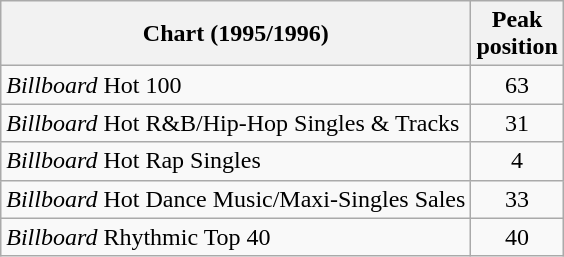<table class="wikitable">
<tr>
<th>Chart (1995/1996)</th>
<th>Peak<br>position</th>
</tr>
<tr>
<td><em>Billboard</em> Hot 100</td>
<td align="center">63</td>
</tr>
<tr>
<td><em>Billboard</em> Hot R&B/Hip-Hop Singles & Tracks</td>
<td align="center">31</td>
</tr>
<tr>
<td><em>Billboard</em> Hot Rap Singles</td>
<td align="center">4</td>
</tr>
<tr>
<td><em>Billboard</em> Hot Dance Music/Maxi-Singles Sales</td>
<td align="center">33</td>
</tr>
<tr>
<td><em>Billboard</em> Rhythmic Top 40</td>
<td align="center">40</td>
</tr>
</table>
